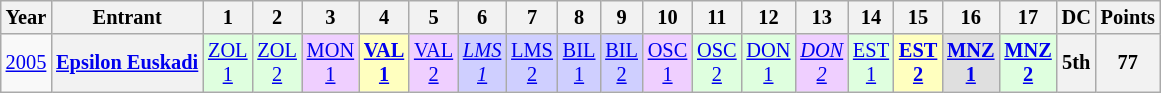<table class="wikitable" style="text-align:center; font-size:85%">
<tr>
<th>Year</th>
<th>Entrant</th>
<th>1</th>
<th>2</th>
<th>3</th>
<th>4</th>
<th>5</th>
<th>6</th>
<th>7</th>
<th>8</th>
<th>9</th>
<th>10</th>
<th>11</th>
<th>12</th>
<th>13</th>
<th>14</th>
<th>15</th>
<th>16</th>
<th>17</th>
<th>DC</th>
<th>Points</th>
</tr>
<tr>
<td><a href='#'>2005</a></td>
<th nowrap><a href='#'>Epsilon Euskadi</a></th>
<td style="background:#DFFFDF;"><a href='#'>ZOL<br>1</a><br></td>
<td style="background:#DFFFDF;"><a href='#'>ZOL<br>2</a><br></td>
<td style="background:#EFCFFF;"><a href='#'>MON<br>1</a><br></td>
<td style="background:#FFFFBF;"><strong><a href='#'>VAL<br>1</a></strong><br></td>
<td style="background:#EFCFFF;"><a href='#'>VAL<br>2</a><br></td>
<td style="background:#CFCFFF;"><em><a href='#'>LMS<br>1</a></em><br></td>
<td style="background:#CFCFFF;"><a href='#'>LMS<br>2</a><br></td>
<td style="background:#CFCFFF;"><a href='#'>BIL<br>1</a><br></td>
<td style="background:#CFCFFF;"><a href='#'>BIL<br>2</a><br></td>
<td style="background:#EFCFFF;"><a href='#'>OSC<br>1</a><br></td>
<td style="background:#DFFFDF;"><a href='#'>OSC<br>2</a><br></td>
<td style="background:#DFFFDF;"><a href='#'>DON<br>1</a><br></td>
<td style="background:#EFCFFF;"><em><a href='#'>DON<br>2</a></em><br></td>
<td style="background:#DFFFDF;"><a href='#'>EST<br>1</a><br></td>
<td style="background:#FFFFBF;"><strong><a href='#'>EST<br>2</a></strong><br></td>
<td style="background:#DFDFDF;"><strong><a href='#'>MNZ<br>1</a></strong><br></td>
<td style="background:#DFFFDF;"><strong><a href='#'>MNZ<br>2</a></strong><br></td>
<th>5th</th>
<th>77</th>
</tr>
</table>
